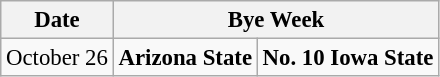<table class="wikitable" style="font-size:95%;">
<tr>
<th>Date</th>
<th colspan="2">Bye Week</th>
</tr>
<tr>
<td>October 26</td>
<td><strong>Arizona State</strong></td>
<td><strong>No. 10 Iowa State</strong></td>
</tr>
</table>
